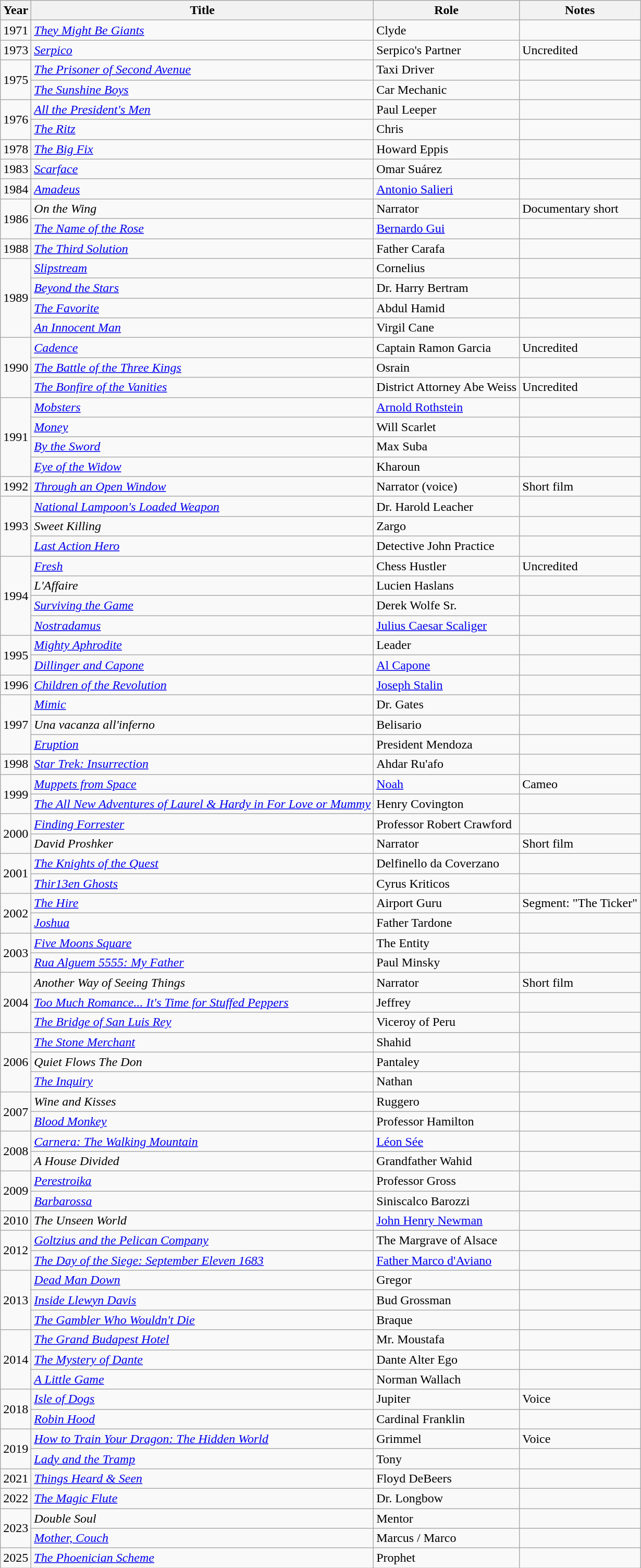<table class="wikitable sortable">
<tr>
<th>Year</th>
<th>Title</th>
<th>Role</th>
<th class="unsortable">Notes</th>
</tr>
<tr>
<td>1971</td>
<td><em><a href='#'>They Might Be Giants</a></em></td>
<td>Clyde</td>
<td></td>
</tr>
<tr>
<td>1973</td>
<td><em><a href='#'>Serpico</a></em></td>
<td>Serpico's Partner</td>
<td>Uncredited</td>
</tr>
<tr>
<td rowspan="2">1975</td>
<td><em><a href='#'>The Prisoner of Second Avenue</a></em></td>
<td>Taxi Driver</td>
<td></td>
</tr>
<tr>
<td><em><a href='#'>The Sunshine Boys</a></em></td>
<td>Car Mechanic</td>
<td></td>
</tr>
<tr>
<td rowspan="2">1976</td>
<td><em><a href='#'>All the President's Men</a></em></td>
<td>Paul Leeper</td>
<td></td>
</tr>
<tr>
<td><em><a href='#'>The Ritz</a></em></td>
<td>Chris</td>
<td></td>
</tr>
<tr>
<td>1978</td>
<td><em><a href='#'>The Big Fix</a></em></td>
<td>Howard Eppis</td>
<td></td>
</tr>
<tr>
<td>1983</td>
<td><em><a href='#'>Scarface</a></em></td>
<td>Omar Suárez</td>
<td></td>
</tr>
<tr>
<td>1984</td>
<td><em><a href='#'>Amadeus</a></em></td>
<td><a href='#'>Antonio Salieri</a></td>
<td></td>
</tr>
<tr>
<td rowspan="2">1986</td>
<td><em>On the Wing</em></td>
<td>Narrator</td>
<td>Documentary short</td>
</tr>
<tr>
<td><em><a href='#'>The Name of the Rose</a></em></td>
<td><a href='#'>Bernardo Gui</a></td>
<td></td>
</tr>
<tr>
<td>1988</td>
<td><em><a href='#'>The Third Solution</a></em></td>
<td>Father Carafa</td>
<td></td>
</tr>
<tr>
<td rowspan="4">1989</td>
<td><em><a href='#'>Slipstream</a></em></td>
<td>Cornelius</td>
<td></td>
</tr>
<tr>
<td><em><a href='#'>Beyond the Stars</a></em></td>
<td>Dr. Harry Bertram</td>
<td></td>
</tr>
<tr>
<td><em><a href='#'>The Favorite</a></em></td>
<td>Abdul Hamid</td>
<td></td>
</tr>
<tr>
<td><em><a href='#'>An Innocent Man</a></em></td>
<td>Virgil Cane</td>
<td></td>
</tr>
<tr>
<td rowspan="3">1990</td>
<td><em><a href='#'>Cadence</a></em></td>
<td>Captain Ramon Garcia</td>
<td>Uncredited</td>
</tr>
<tr>
<td><em><a href='#'>The Battle of the Three Kings</a></em></td>
<td>Osrain</td>
<td></td>
</tr>
<tr>
<td><em><a href='#'>The Bonfire of the Vanities</a></em></td>
<td>District Attorney Abe Weiss</td>
<td>Uncredited</td>
</tr>
<tr>
<td rowspan="4">1991</td>
<td><em><a href='#'>Mobsters</a></em></td>
<td><a href='#'>Arnold Rothstein</a></td>
<td></td>
</tr>
<tr>
<td><em><a href='#'>Money</a></em></td>
<td>Will Scarlet</td>
<td></td>
</tr>
<tr>
<td><em><a href='#'>By the Sword</a></em></td>
<td>Max Suba</td>
<td></td>
</tr>
<tr>
<td><em><a href='#'>Eye of the Widow</a></em></td>
<td>Kharoun</td>
<td></td>
</tr>
<tr>
<td>1992</td>
<td><em><a href='#'>Through an Open Window</a></em></td>
<td>Narrator (voice)</td>
<td>Short film</td>
</tr>
<tr>
<td rowspan="3">1993</td>
<td><em><a href='#'>National Lampoon's Loaded Weapon</a></em></td>
<td>Dr. Harold Leacher</td>
<td></td>
</tr>
<tr>
<td><em>Sweet Killing</em></td>
<td>Zargo</td>
<td></td>
</tr>
<tr>
<td><em><a href='#'>Last Action Hero</a></em></td>
<td>Detective John Practice</td>
<td></td>
</tr>
<tr>
<td rowspan="4">1994</td>
<td><em><a href='#'>Fresh</a></em></td>
<td>Chess Hustler</td>
<td>Uncredited</td>
</tr>
<tr>
<td><em>L'Affaire</em></td>
<td>Lucien Haslans</td>
<td></td>
</tr>
<tr>
<td><em><a href='#'>Surviving the Game</a></em></td>
<td>Derek Wolfe Sr.</td>
<td></td>
</tr>
<tr>
<td><em><a href='#'>Nostradamus</a></em></td>
<td><a href='#'>Julius Caesar Scaliger</a></td>
<td></td>
</tr>
<tr>
<td rowspan="2">1995</td>
<td><em><a href='#'>Mighty Aphrodite</a></em></td>
<td>Leader</td>
<td></td>
</tr>
<tr>
<td><em><a href='#'>Dillinger and Capone</a></em></td>
<td><a href='#'>Al Capone</a></td>
<td></td>
</tr>
<tr>
<td>1996</td>
<td><em><a href='#'>Children of the Revolution</a></em></td>
<td><a href='#'>Joseph Stalin</a></td>
<td></td>
</tr>
<tr>
<td rowspan="3">1997</td>
<td><em><a href='#'>Mimic</a></em></td>
<td>Dr. Gates</td>
<td></td>
</tr>
<tr>
<td><em>Una vacanza all'inferno</em></td>
<td>Belisario</td>
<td></td>
</tr>
<tr>
<td><em><a href='#'>Eruption</a></em></td>
<td>President Mendoza</td>
<td></td>
</tr>
<tr>
<td>1998</td>
<td><em><a href='#'>Star Trek: Insurrection</a></em></td>
<td>Ahdar Ru'afo</td>
<td></td>
</tr>
<tr>
<td rowspan="2">1999</td>
<td><em><a href='#'>Muppets from Space</a></em></td>
<td><a href='#'>Noah</a></td>
<td>Cameo</td>
</tr>
<tr>
<td><em><a href='#'>The All New Adventures of Laurel & Hardy in For Love or Mummy</a></em></td>
<td>Henry Covington</td>
<td></td>
</tr>
<tr>
<td rowspan="2">2000</td>
<td><em><a href='#'>Finding Forrester</a></em></td>
<td>Professor Robert Crawford</td>
<td></td>
</tr>
<tr>
<td><em>David Proshker</em></td>
<td>Narrator</td>
<td>Short film</td>
</tr>
<tr>
<td rowspan="2">2001</td>
<td><em><a href='#'>The Knights of the Quest</a></em></td>
<td>Delfinello da Coverzano</td>
<td></td>
</tr>
<tr>
<td><em><a href='#'>Thir13en Ghosts</a></em></td>
<td>Cyrus Kriticos</td>
<td></td>
</tr>
<tr>
<td rowspan="2">2002</td>
<td><em><a href='#'>The Hire</a></em></td>
<td>Airport Guru</td>
<td>Segment: "The Ticker"</td>
</tr>
<tr>
<td><em><a href='#'>Joshua</a></em></td>
<td>Father Tardone</td>
<td></td>
</tr>
<tr>
<td rowspan="2">2003</td>
<td><em><a href='#'>Five Moons Square</a></em></td>
<td>The Entity</td>
<td></td>
</tr>
<tr>
<td><em><a href='#'>Rua Alguem 5555: My Father</a></em></td>
<td>Paul Minsky</td>
<td></td>
</tr>
<tr>
<td rowspan="3">2004</td>
<td><em>Another Way of Seeing Things</em></td>
<td>Narrator</td>
<td>Short film</td>
</tr>
<tr>
<td><em><a href='#'>Too Much Romance... It's Time for Stuffed Peppers</a></em></td>
<td>Jeffrey</td>
<td></td>
</tr>
<tr>
<td><em><a href='#'>The Bridge of San Luis Rey</a></em></td>
<td>Viceroy of Peru</td>
<td></td>
</tr>
<tr>
<td rowspan="3">2006</td>
<td><em><a href='#'>The Stone Merchant</a></em></td>
<td>Shahid</td>
<td></td>
</tr>
<tr>
<td><em>Quiet Flows The Don</em></td>
<td>Pantaley</td>
<td></td>
</tr>
<tr>
<td><em><a href='#'>The Inquiry</a></em></td>
<td>Nathan</td>
<td></td>
</tr>
<tr>
<td rowspan="2">2007</td>
<td><em>Wine and Kisses</em></td>
<td>Ruggero</td>
<td></td>
</tr>
<tr>
<td><em><a href='#'>Blood Monkey</a></em></td>
<td>Professor Hamilton</td>
<td></td>
</tr>
<tr>
<td rowspan="2">2008</td>
<td><em><a href='#'>Carnera: The Walking Mountain</a></em></td>
<td><a href='#'>Léon Sée</a></td>
<td></td>
</tr>
<tr>
<td><em>A House Divided</em></td>
<td>Grandfather Wahid</td>
<td></td>
</tr>
<tr>
<td rowspan="2">2009</td>
<td><em><a href='#'>Perestroika</a></em></td>
<td>Professor Gross</td>
<td></td>
</tr>
<tr>
<td><em><a href='#'>Barbarossa</a></em></td>
<td>Siniscalco Barozzi</td>
<td></td>
</tr>
<tr>
<td>2010</td>
<td><em>The Unseen World</em></td>
<td><a href='#'>John Henry Newman</a></td>
<td></td>
</tr>
<tr>
<td rowspan="2">2012</td>
<td><em><a href='#'>Goltzius and the Pelican Company</a></em></td>
<td>The Margrave of Alsace</td>
<td></td>
</tr>
<tr>
<td><em><a href='#'>The Day of the Siege: September Eleven 1683</a></em></td>
<td><a href='#'>Father Marco d'Aviano</a></td>
<td></td>
</tr>
<tr>
<td rowspan="3">2013</td>
<td><em><a href='#'>Dead Man Down</a></em></td>
<td>Gregor</td>
<td></td>
</tr>
<tr>
<td><em><a href='#'>Inside Llewyn Davis</a></em></td>
<td>Bud Grossman</td>
<td></td>
</tr>
<tr>
<td><em><a href='#'>The Gambler Who Wouldn't Die</a></em></td>
<td>Braque</td>
<td></td>
</tr>
<tr>
<td rowspan="3">2014</td>
<td><em><a href='#'>The Grand Budapest Hotel</a></em></td>
<td>Mr. Moustafa</td>
<td></td>
</tr>
<tr>
<td><em><a href='#'>The Mystery of Dante</a></em></td>
<td>Dante Alter Ego</td>
<td></td>
</tr>
<tr>
<td><em><a href='#'>A Little Game</a></em></td>
<td>Norman Wallach</td>
<td></td>
</tr>
<tr>
<td rowspan="2">2018</td>
<td><em><a href='#'>Isle of Dogs</a></em></td>
<td>Jupiter</td>
<td>Voice</td>
</tr>
<tr>
<td><em><a href='#'>Robin Hood</a></em></td>
<td>Cardinal Franklin</td>
<td></td>
</tr>
<tr>
<td rowspan="2">2019</td>
<td><em><a href='#'>How to Train Your Dragon: The Hidden World</a></em></td>
<td>Grimmel</td>
<td>Voice</td>
</tr>
<tr>
<td><em><a href='#'>Lady and the Tramp</a></em></td>
<td>Tony</td>
<td></td>
</tr>
<tr>
<td>2021</td>
<td><em><a href='#'>Things Heard & Seen</a></em></td>
<td>Floyd DeBeers</td>
<td></td>
</tr>
<tr>
<td>2022</td>
<td><em><a href='#'>The Magic Flute</a></em></td>
<td>Dr. Longbow</td>
<td></td>
</tr>
<tr>
<td rowspan="2">2023</td>
<td><em>Double Soul</em></td>
<td>Mentor</td>
<td></td>
</tr>
<tr>
<td><em><a href='#'>Mother, Couch</a></em></td>
<td>Marcus / Marco</td>
<td></td>
</tr>
<tr>
<td>2025</td>
<td><em><a href='#'>The Phoenician Scheme</a></em></td>
<td>Prophet</td>
<td></td>
</tr>
</table>
